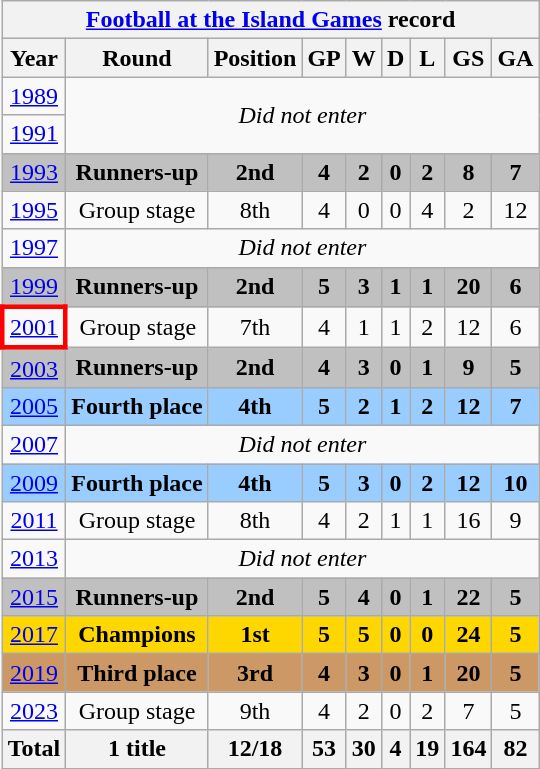<table class="wikitable" style="text-align:center">
<tr>
<th colspan=9><a href='#'>Football at the Island Games</a> record</th>
</tr>
<tr>
<th>Year</th>
<th>Round</th>
<th>Position</th>
<th>GP</th>
<th>W</th>
<th>D</th>
<th>L</th>
<th>GS</th>
<th>GA</th>
</tr>
<tr>
<td> <a href='#'>1989</a></td>
<td colspan=8 rowspan=2><em>Did not enter</em></td>
</tr>
<tr>
<td> <a href='#'>1991</a></td>
</tr>
<tr bgcolor=silver>
<td> <a href='#'>1993</a></td>
<td><strong>Runners-up</strong></td>
<td><strong>2nd</strong></td>
<td><strong>4</strong></td>
<td><strong>2</strong></td>
<td><strong>0</strong></td>
<td><strong>2</strong></td>
<td><strong>8</strong></td>
<td><strong>7</strong></td>
</tr>
<tr>
<td> <a href='#'>1995</a></td>
<td>Group stage</td>
<td>8th</td>
<td>4</td>
<td>0</td>
<td>0</td>
<td>4</td>
<td>2</td>
<td>12</td>
</tr>
<tr>
<td> <a href='#'>1997</a></td>
<td colspan=8><em>Did not enter</em></td>
</tr>
<tr bgcolor=silver>
<td> <a href='#'>1999</a></td>
<td><strong>Runners-up</strong></td>
<td><strong>2nd</strong></td>
<td><strong>5</strong></td>
<td><strong>3</strong></td>
<td><strong>1</strong></td>
<td><strong>1</strong></td>
<td><strong>20</strong></td>
<td><strong>6</strong></td>
</tr>
<tr>
<td style="border: 3px solid red"> <a href='#'>2001</a></td>
<td>Group stage</td>
<td>7th</td>
<td>4</td>
<td>1</td>
<td>1</td>
<td>2</td>
<td>12</td>
<td>6</td>
</tr>
<tr bgcolor=silver>
<td> <a href='#'>2003</a></td>
<td><strong>Runners-up</strong></td>
<td><strong>2nd</strong></td>
<td><strong>4</strong></td>
<td><strong>3</strong></td>
<td><strong>0</strong></td>
<td><strong>1</strong></td>
<td><strong>9</strong></td>
<td><strong>5</strong></td>
</tr>
<tr bgcolor=#9acdff>
<td> <a href='#'>2005</a></td>
<td><strong>Fourth place</strong></td>
<td><strong>4th</strong></td>
<td><strong>5</strong></td>
<td><strong>2</strong></td>
<td><strong>1</strong></td>
<td><strong>2</strong></td>
<td><strong>12</strong></td>
<td><strong>7</strong></td>
</tr>
<tr>
<td> <a href='#'>2007</a></td>
<td colspan=8><em>Did not enter</em></td>
</tr>
<tr bgcolor=#9acdff>
<td> <a href='#'>2009</a></td>
<td><strong>Fourth place</strong></td>
<td><strong>4th</strong></td>
<td><strong>5</strong></td>
<td><strong>3</strong></td>
<td><strong>0</strong></td>
<td><strong>2</strong></td>
<td><strong>12</strong></td>
<td><strong>10</strong></td>
</tr>
<tr>
<td> <a href='#'>2011</a></td>
<td>Group stage</td>
<td>8th</td>
<td>4</td>
<td>2</td>
<td>1</td>
<td>1</td>
<td>16</td>
<td>9</td>
</tr>
<tr>
<td> <a href='#'>2013</a></td>
<td colspan=8><em>Did not enter</em></td>
</tr>
<tr bgcolor=silver>
<td> <a href='#'>2015</a></td>
<td><strong>Runners-up</strong></td>
<td><strong>2nd</strong></td>
<td><strong>5</strong></td>
<td><strong>4</strong></td>
<td><strong>0</strong></td>
<td><strong>1</strong></td>
<td><strong>22</strong></td>
<td><strong>5</strong></td>
</tr>
<tr bgcolor=gold>
<td> <a href='#'>2017</a></td>
<td><strong>Champions</strong></td>
<td><strong>1st</strong></td>
<td><strong>5</strong></td>
<td><strong>5</strong></td>
<td><strong>0</strong></td>
<td><strong>0</strong></td>
<td><strong>24</strong></td>
<td><strong>5</strong></td>
</tr>
<tr bgcolor="#cc9966">
<td> <a href='#'>2019</a></td>
<td><strong>Third place</strong></td>
<td><strong>3rd</strong></td>
<td><strong>4</strong></td>
<td><strong>3</strong></td>
<td><strong>0</strong></td>
<td><strong>1</strong></td>
<td><strong>20</strong></td>
<td><strong>5</strong></td>
</tr>
<tr>
<td> <a href='#'>2023</a></td>
<td>Group stage</td>
<td>9th</td>
<td>4</td>
<td>2</td>
<td>0</td>
<td>2</td>
<td>7</td>
<td>5</td>
</tr>
<tr>
<th><strong>Total</strong></th>
<th><strong>1 title</strong></th>
<th><strong>12/18</strong></th>
<th><strong>53</strong></th>
<th><strong>30</strong></th>
<th><strong>4</strong></th>
<th><strong>19</strong></th>
<th><strong>164</strong></th>
<th><strong>82</strong></th>
</tr>
</table>
